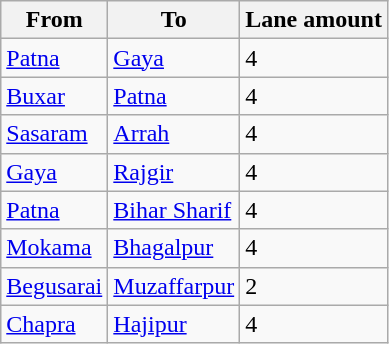<table class="wikitable">
<tr>
<th>From</th>
<th>To</th>
<th>Lane amount</th>
</tr>
<tr>
<td><a href='#'>Patna</a></td>
<td><a href='#'>Gaya</a></td>
<td>4</td>
</tr>
<tr>
<td><a href='#'>Buxar</a></td>
<td><a href='#'>Patna</a></td>
<td>4</td>
</tr>
<tr>
<td><a href='#'>Sasaram</a></td>
<td><a href='#'>Arrah</a></td>
<td>4</td>
</tr>
<tr>
<td><a href='#'>Gaya</a></td>
<td><a href='#'>Rajgir</a></td>
<td>4</td>
</tr>
<tr>
<td><a href='#'>Patna</a></td>
<td><a href='#'>Bihar Sharif</a></td>
<td>4</td>
</tr>
<tr>
<td><a href='#'>Mokama</a></td>
<td><a href='#'>Bhagalpur</a></td>
<td>4</td>
</tr>
<tr>
<td><a href='#'>Begusarai</a></td>
<td><a href='#'>Muzaffarpur</a></td>
<td>2</td>
</tr>
<tr>
<td><a href='#'>Chapra</a></td>
<td><a href='#'>Hajipur</a></td>
<td>4</td>
</tr>
</table>
